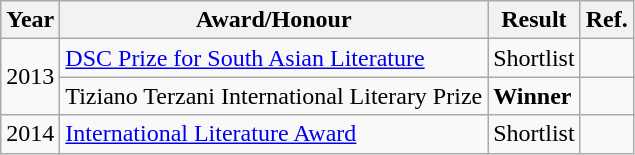<table class="wikitable sortable mw-collapsible">
<tr>
<th>Year</th>
<th>Award/Honour</th>
<th>Result</th>
<th>Ref.</th>
</tr>
<tr>
<td rowspan="2">2013</td>
<td><a href='#'>DSC Prize for South Asian Literature</a></td>
<td>Shortlist</td>
<td></td>
</tr>
<tr>
<td>Tiziano Terzani International Literary Prize</td>
<td><strong>Winner</strong></td>
<td></td>
</tr>
<tr>
<td>2014</td>
<td><a href='#'>International Literature Award</a></td>
<td>Shortlist</td>
<td></td>
</tr>
</table>
